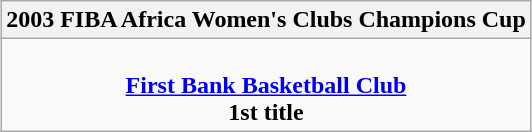<table class=wikitable style="text-align:center; margin:auto">
<tr>
<th>2003 FIBA Africa Women's Clubs Champions Cup</th>
</tr>
<tr>
<td><br><strong><a href='#'>First Bank Basketball Club</a></strong><br><strong>1st title</strong></td>
</tr>
</table>
